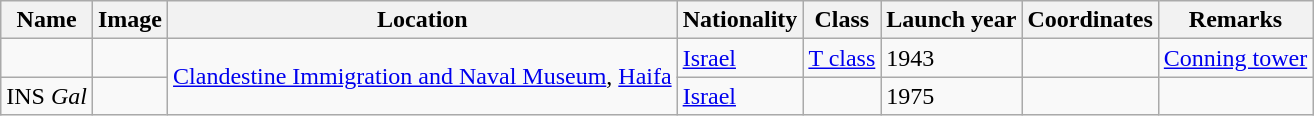<table class="wikitable">
<tr>
<th>Name</th>
<th>Image</th>
<th>Location</th>
<th>Nationality</th>
<th>Class</th>
<th>Launch year</th>
<th>Coordinates</th>
<th>Remarks</th>
</tr>
<tr>
<td></td>
<td></td>
<td rowspan="2"><a href='#'>Clandestine Immigration and Naval Museum</a>, <a href='#'>Haifa</a></td>
<td> <a href='#'>Israel</a></td>
<td><a href='#'>T class</a></td>
<td>1943</td>
<td></td>
<td><a href='#'>Conning tower</a></td>
</tr>
<tr>
<td>INS <em>Gal</em></td>
<td></td>
<td> <a href='#'>Israel</a></td>
<td></td>
<td>1975</td>
<td></td>
<td></td>
</tr>
</table>
